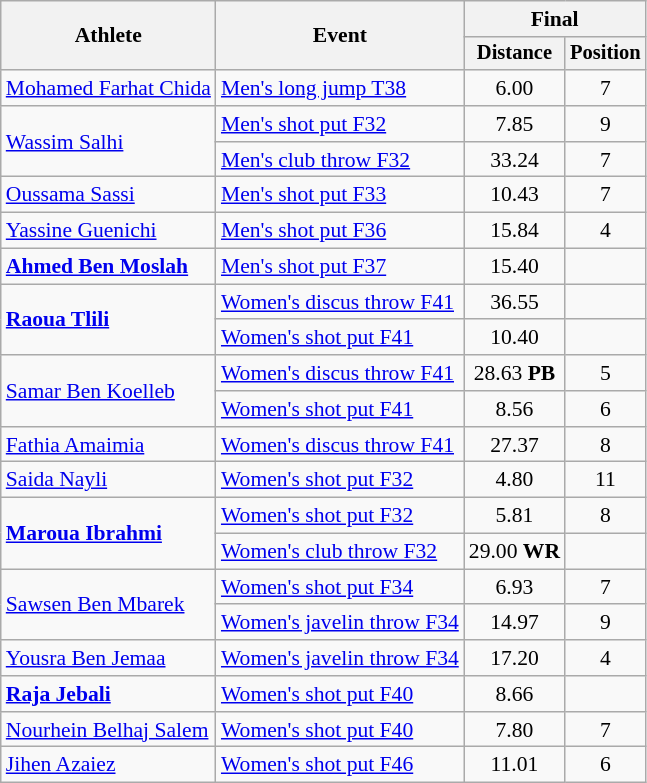<table class=wikitable style="font-size:90%">
<tr>
<th rowspan="2">Athlete</th>
<th rowspan="2">Event</th>
<th colspan="2">Final</th>
</tr>
<tr style="font-size:95%">
<th>Distance</th>
<th>Position</th>
</tr>
<tr align=center>
<td align=left><a href='#'>Mohamed Farhat Chida</a></td>
<td align=left><a href='#'>Men's long jump T38</a></td>
<td>6.00</td>
<td>7</td>
</tr>
<tr align=center>
<td align=left rowspan=2><a href='#'>Wassim Salhi</a></td>
<td align=left><a href='#'>Men's shot put F32</a></td>
<td>7.85</td>
<td>9</td>
</tr>
<tr align=center>
<td align=left><a href='#'>Men's club throw F32</a></td>
<td>33.24</td>
<td>7</td>
</tr>
<tr align=center>
<td align=left><a href='#'>Oussama Sassi</a></td>
<td align=left><a href='#'>Men's shot put F33</a></td>
<td>10.43</td>
<td>7</td>
</tr>
<tr align=center>
<td align=left><a href='#'>Yassine Guenichi</a></td>
<td align=left><a href='#'>Men's shot put F36</a></td>
<td>15.84</td>
<td>4</td>
</tr>
<tr align=center>
<td align=left><strong><a href='#'>Ahmed Ben Moslah</a></strong></td>
<td align=left><a href='#'>Men's shot put F37</a></td>
<td>15.40</td>
<td></td>
</tr>
<tr align=center>
<td align=left rowspan=2><strong><a href='#'>Raoua Tlili</a></strong></td>
<td align=left><a href='#'>Women's discus throw F41</a></td>
<td>36.55</td>
<td></td>
</tr>
<tr align=center>
<td align=left><a href='#'>Women's shot put F41</a></td>
<td>10.40</td>
<td></td>
</tr>
<tr align=center>
<td align=left rowspan=2><a href='#'>Samar Ben Koelleb</a></td>
<td align=left><a href='#'>Women's discus throw F41</a></td>
<td>28.63 <strong>PB</strong></td>
<td>5</td>
</tr>
<tr align=center>
<td align=left><a href='#'>Women's shot put F41</a></td>
<td>8.56</td>
<td>6</td>
</tr>
<tr align=center>
<td align=left><a href='#'>Fathia Amaimia</a></td>
<td align=left><a href='#'>Women's discus throw F41</a></td>
<td>27.37</td>
<td>8</td>
</tr>
<tr align=center>
<td align=left><a href='#'>Saida Nayli</a></td>
<td align=left><a href='#'>Women's shot put F32</a></td>
<td>4.80</td>
<td>11</td>
</tr>
<tr align=center>
<td align=left rowspan=2><strong><a href='#'>Maroua Ibrahmi</a></strong></td>
<td align=left><a href='#'>Women's shot put F32</a></td>
<td>5.81</td>
<td>8</td>
</tr>
<tr align=center>
<td align=left><a href='#'>Women's club throw F32</a></td>
<td>29.00 <strong>WR</strong></td>
<td></td>
</tr>
<tr align=center>
<td align=left rowspan=2><a href='#'>Sawsen Ben Mbarek</a></td>
<td align=left><a href='#'>Women's shot put F34</a></td>
<td>6.93</td>
<td>7</td>
</tr>
<tr align=center>
<td align=left><a href='#'>Women's javelin throw F34</a></td>
<td>14.97</td>
<td>9</td>
</tr>
<tr align=center>
<td align=left><a href='#'>Yousra Ben Jemaa</a></td>
<td align=left><a href='#'>Women's javelin throw F34</a></td>
<td>17.20</td>
<td>4</td>
</tr>
<tr align=center>
<td align=left><strong><a href='#'>Raja Jebali</a></strong></td>
<td align=left><a href='#'>Women's shot put F40</a></td>
<td>8.66</td>
<td></td>
</tr>
<tr align=center>
<td align=left><a href='#'>Nourhein Belhaj Salem</a></td>
<td align=left><a href='#'>Women's shot put F40</a></td>
<td>7.80</td>
<td>7</td>
</tr>
<tr align=center>
<td align=left><a href='#'>Jihen Azaiez</a></td>
<td align=left><a href='#'>Women's shot put F46</a></td>
<td>11.01</td>
<td>6</td>
</tr>
</table>
